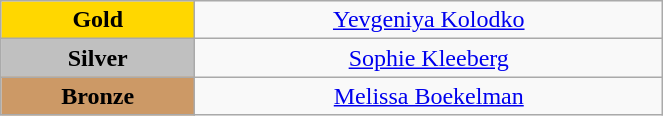<table class="wikitable" style="text-align:center; " width="35%">
<tr>
<td bgcolor="gold"><strong>Gold</strong></td>
<td><a href='#'>Yevgeniya Kolodko</a><br>  <small><em></em></small></td>
</tr>
<tr>
<td bgcolor="silver"><strong>Silver</strong></td>
<td><a href='#'>Sophie Kleeberg</a><br>  <small><em></em></small></td>
</tr>
<tr>
<td bgcolor="CC9966"><strong>Bronze</strong></td>
<td><a href='#'>Melissa Boekelman</a><br>  <small><em></em></small></td>
</tr>
</table>
